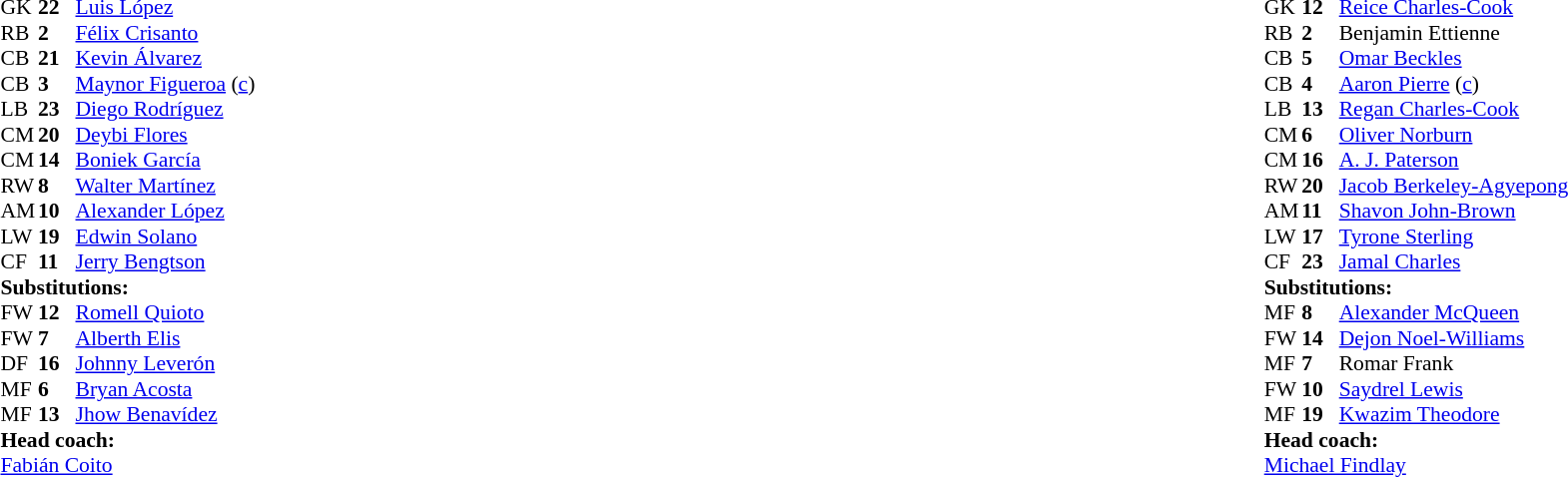<table width="100%">
<tr>
<td valign="top" width="40%"><br><table style="font-size:90%" cellspacing="0" cellpadding="0">
<tr>
<th width=25></th>
<th width=25></th>
</tr>
<tr>
<td>GK</td>
<td><strong>22</strong></td>
<td><a href='#'>Luis López</a></td>
</tr>
<tr>
<td>RB</td>
<td><strong>2</strong></td>
<td><a href='#'>Félix Crisanto</a></td>
</tr>
<tr>
<td>CB</td>
<td><strong>21</strong></td>
<td><a href='#'>Kevin Álvarez</a></td>
</tr>
<tr>
<td>CB</td>
<td><strong>3</strong></td>
<td><a href='#'>Maynor Figueroa</a> (<a href='#'>c</a>)</td>
</tr>
<tr>
<td>LB</td>
<td><strong>23</strong></td>
<td><a href='#'>Diego Rodríguez</a></td>
<td></td>
<td></td>
</tr>
<tr>
<td>CM</td>
<td><strong>20</strong></td>
<td><a href='#'>Deybi Flores</a></td>
</tr>
<tr>
<td>CM</td>
<td><strong>14</strong></td>
<td><a href='#'>Boniek García</a></td>
<td></td>
<td></td>
</tr>
<tr>
<td>RW</td>
<td><strong>8</strong></td>
<td><a href='#'>Walter Martínez</a></td>
<td></td>
<td></td>
</tr>
<tr>
<td>AM</td>
<td><strong>10</strong></td>
<td><a href='#'>Alexander López</a></td>
</tr>
<tr>
<td>LW</td>
<td><strong>19</strong></td>
<td><a href='#'>Edwin Solano</a></td>
<td></td>
<td></td>
</tr>
<tr>
<td>CF</td>
<td><strong>11</strong></td>
<td><a href='#'>Jerry Bengtson</a></td>
<td></td>
<td></td>
</tr>
<tr>
<td colspan=3><strong>Substitutions:</strong></td>
</tr>
<tr>
<td>FW</td>
<td><strong>12</strong></td>
<td><a href='#'>Romell Quioto</a></td>
<td></td>
<td></td>
</tr>
<tr>
<td>FW</td>
<td><strong>7</strong></td>
<td><a href='#'>Alberth Elis</a></td>
<td></td>
<td></td>
</tr>
<tr>
<td>DF</td>
<td><strong>16</strong></td>
<td><a href='#'>Johnny Leverón</a></td>
<td></td>
<td></td>
</tr>
<tr>
<td>MF</td>
<td><strong>6</strong></td>
<td><a href='#'>Bryan Acosta</a></td>
<td></td>
<td></td>
</tr>
<tr>
<td>MF</td>
<td><strong>13</strong></td>
<td><a href='#'>Jhow Benavídez</a></td>
<td></td>
<td></td>
</tr>
<tr>
<td colspan=3><strong>Head coach:</strong></td>
</tr>
<tr>
<td colspan=3> <a href='#'>Fabián Coito</a></td>
</tr>
</table>
</td>
<td valign="top"></td>
<td valign="top" width="50%"><br><table style="font-size:90%; margin:auto" cellspacing="0" cellpadding="0">
<tr>
<th width=25></th>
<th width=25></th>
</tr>
<tr>
<td>GK</td>
<td><strong>12</strong></td>
<td><a href='#'>Reice Charles-Cook</a></td>
</tr>
<tr>
<td>RB</td>
<td><strong>2</strong></td>
<td>Benjamin Ettienne</td>
<td></td>
<td></td>
</tr>
<tr>
<td>CB</td>
<td><strong>5</strong></td>
<td><a href='#'>Omar Beckles</a></td>
</tr>
<tr>
<td>CB</td>
<td><strong>4</strong></td>
<td><a href='#'>Aaron Pierre</a> (<a href='#'>c</a>)</td>
<td></td>
<td></td>
</tr>
<tr>
<td>LB</td>
<td><strong>13</strong></td>
<td><a href='#'>Regan Charles-Cook</a></td>
<td></td>
<td></td>
</tr>
<tr>
<td>CM</td>
<td><strong>6</strong></td>
<td><a href='#'>Oliver Norburn</a></td>
</tr>
<tr>
<td>CM</td>
<td><strong>16</strong></td>
<td><a href='#'>A. J. Paterson</a></td>
</tr>
<tr>
<td>RW</td>
<td><strong>20</strong></td>
<td><a href='#'>Jacob Berkeley-Agyepong</a></td>
<td></td>
<td></td>
</tr>
<tr>
<td>AM</td>
<td><strong>11</strong></td>
<td><a href='#'>Shavon John-Brown</a></td>
</tr>
<tr>
<td>LW</td>
<td><strong>17</strong></td>
<td><a href='#'>Tyrone Sterling</a></td>
</tr>
<tr>
<td>CF</td>
<td><strong>23</strong></td>
<td><a href='#'>Jamal Charles</a></td>
<td></td>
<td></td>
</tr>
<tr>
<td colspan=3><strong>Substitutions:</strong></td>
</tr>
<tr>
<td>MF</td>
<td><strong>8</strong></td>
<td><a href='#'>Alexander McQueen</a></td>
<td></td>
<td></td>
</tr>
<tr>
<td>FW</td>
<td><strong>14</strong></td>
<td><a href='#'>Dejon Noel-Williams</a></td>
<td></td>
<td></td>
</tr>
<tr>
<td>MF</td>
<td><strong>7</strong></td>
<td>Romar Frank</td>
<td></td>
<td></td>
</tr>
<tr>
<td>FW</td>
<td><strong>10</strong></td>
<td><a href='#'>Saydrel Lewis</a></td>
<td></td>
<td></td>
</tr>
<tr>
<td>MF</td>
<td><strong>19</strong></td>
<td><a href='#'>Kwazim Theodore</a></td>
<td></td>
<td></td>
</tr>
<tr>
<td colspan=3><strong>Head coach:</strong></td>
</tr>
<tr>
<td colspan=3> <a href='#'>Michael Findlay</a></td>
</tr>
</table>
</td>
</tr>
</table>
